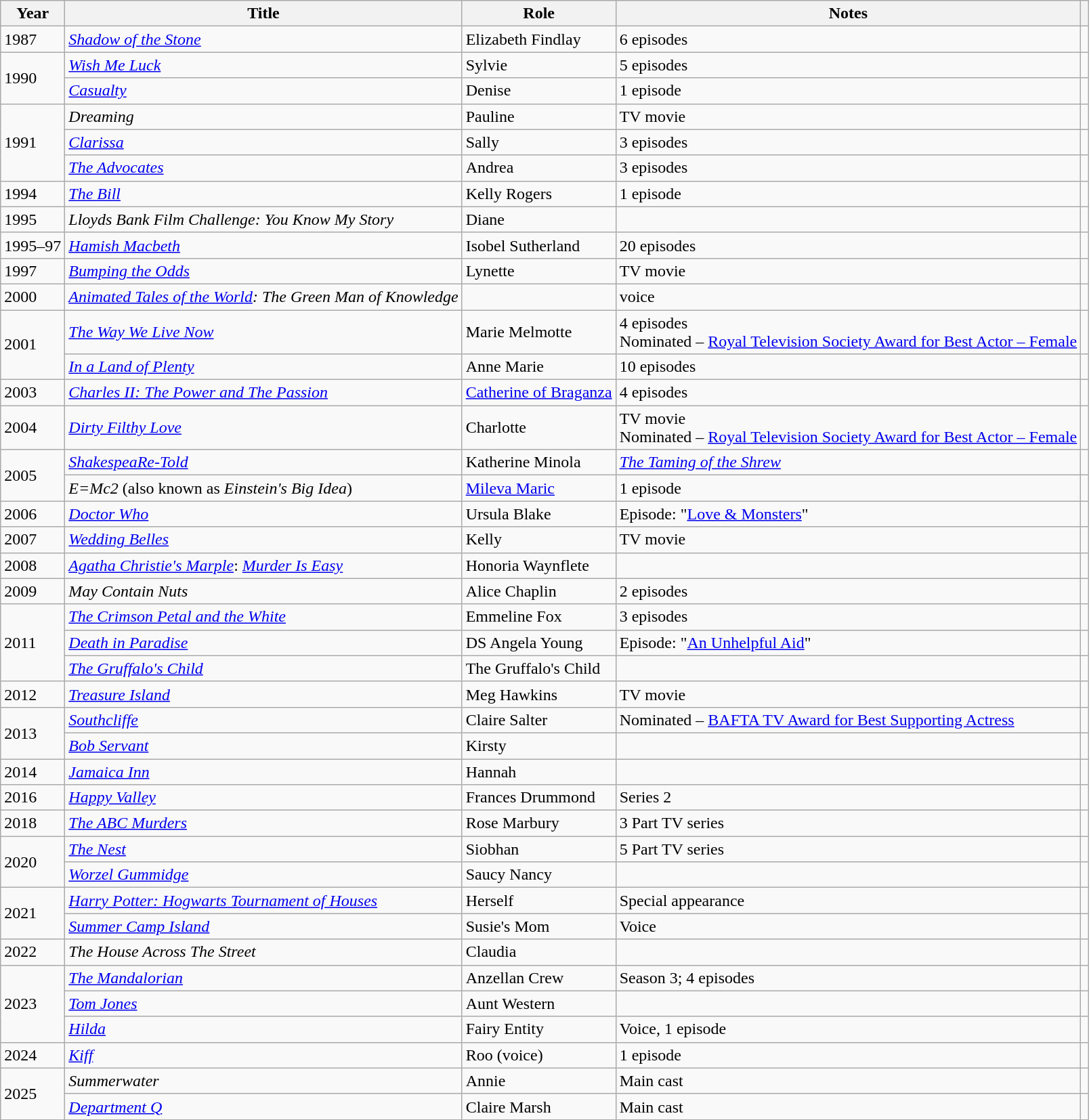<table class="wikitable sortable">
<tr>
<th>Year</th>
<th>Title</th>
<th>Role</th>
<th>Notes</th>
<th></th>
</tr>
<tr>
<td>1987</td>
<td><em><a href='#'>Shadow of the Stone</a></em></td>
<td>Elizabeth Findlay</td>
<td>6 episodes</td>
<td></td>
</tr>
<tr>
<td rowspan=2>1990</td>
<td><em><a href='#'>Wish Me Luck</a></em></td>
<td>Sylvie</td>
<td>5 episodes</td>
<td></td>
</tr>
<tr>
<td><em><a href='#'>Casualty</a></em></td>
<td>Denise</td>
<td>1 episode</td>
<td></td>
</tr>
<tr>
<td rowspan=3>1991</td>
<td><em>Dreaming</em></td>
<td>Pauline</td>
<td>TV movie</td>
<td></td>
</tr>
<tr>
<td><em><a href='#'>Clarissa</a></em></td>
<td>Sally</td>
<td>3 episodes</td>
<td></td>
</tr>
<tr>
<td><em><a href='#'>The Advocates</a></em></td>
<td>Andrea</td>
<td>3 episodes</td>
<td></td>
</tr>
<tr>
<td>1994</td>
<td><em><a href='#'>The Bill</a></em></td>
<td>Kelly Rogers</td>
<td>1 episode</td>
<td></td>
</tr>
<tr>
<td>1995</td>
<td><em>Lloyds Bank Film Challenge: You Know My Story</em></td>
<td>Diane</td>
<td></td>
<td></td>
</tr>
<tr>
<td>1995–97</td>
<td><em><a href='#'>Hamish Macbeth</a></em></td>
<td>Isobel Sutherland</td>
<td>20 episodes</td>
<td></td>
</tr>
<tr>
<td>1997</td>
<td><em><a href='#'>Bumping the Odds</a></em></td>
<td>Lynette</td>
<td>TV movie</td>
<td></td>
</tr>
<tr>
<td>2000</td>
<td><em><a href='#'>Animated Tales of the World</a>: The Green Man of Knowledge</em></td>
<td></td>
<td>voice</td>
<td></td>
</tr>
<tr>
<td rowspan=2>2001</td>
<td><em><a href='#'>The Way We Live Now</a></em></td>
<td>Marie Melmotte</td>
<td>4 episodes<br>Nominated – <a href='#'>Royal Television Society Award for Best Actor – Female</a></td>
<td></td>
</tr>
<tr>
<td><em><a href='#'>In a Land of Plenty</a></em></td>
<td>Anne Marie</td>
<td>10 episodes</td>
<td></td>
</tr>
<tr>
<td>2003</td>
<td><em><a href='#'>Charles II: The Power and The Passion</a></em></td>
<td><a href='#'>Catherine of Braganza</a></td>
<td>4 episodes</td>
<td></td>
</tr>
<tr>
<td>2004</td>
<td><em><a href='#'>Dirty Filthy Love</a></em></td>
<td>Charlotte</td>
<td>TV movie<br>Nominated – <a href='#'>Royal Television Society Award for Best Actor – Female</a></td>
<td></td>
</tr>
<tr>
<td rowspan=2>2005</td>
<td><em><a href='#'>ShakespeaRe-Told</a></em></td>
<td>Katherine Minola</td>
<td><em><a href='#'>The Taming of the Shrew</a></em></td>
<td></td>
</tr>
<tr>
<td><em>E=Mc2</em> (also known as <em>Einstein's Big Idea</em>)</td>
<td><a href='#'>Mileva Maric</a></td>
<td>1 episode</td>
<td></td>
</tr>
<tr>
<td>2006</td>
<td><em><a href='#'>Doctor Who</a></em></td>
<td>Ursula Blake</td>
<td>Episode: "<a href='#'>Love & Monsters</a>"</td>
<td></td>
</tr>
<tr>
<td>2007</td>
<td><em><a href='#'>Wedding Belles</a></em></td>
<td>Kelly</td>
<td>TV movie</td>
<td></td>
</tr>
<tr>
<td>2008</td>
<td><em><a href='#'>Agatha Christie's Marple</a></em>: <em><a href='#'>Murder Is Easy</a></em></td>
<td>Honoria Waynflete</td>
<td></td>
<td></td>
</tr>
<tr>
<td>2009</td>
<td><em>May Contain Nuts</em></td>
<td>Alice Chaplin</td>
<td>2 episodes</td>
<td></td>
</tr>
<tr>
<td rowspan="3">2011</td>
<td><em><a href='#'>The Crimson Petal and the White</a></em></td>
<td>Emmeline Fox</td>
<td>3 episodes</td>
<td></td>
</tr>
<tr>
<td><em><a href='#'>Death in Paradise</a></em></td>
<td>DS Angela Young</td>
<td>Episode: "<a href='#'>An Unhelpful Aid</a>"</td>
<td></td>
</tr>
<tr>
<td><em><a href='#'>The Gruffalo's Child</a></em></td>
<td>The Gruffalo's Child</td>
<td></td>
<td></td>
</tr>
<tr>
<td>2012</td>
<td><em><a href='#'>Treasure Island</a></em></td>
<td>Meg Hawkins</td>
<td>TV movie</td>
<td></td>
</tr>
<tr>
<td rowspan="2">2013</td>
<td><em><a href='#'>Southcliffe</a></em></td>
<td>Claire Salter</td>
<td>Nominated – <a href='#'>BAFTA TV Award for Best Supporting Actress</a></td>
<td></td>
</tr>
<tr>
<td><em><a href='#'>Bob Servant</a></em></td>
<td>Kirsty</td>
<td></td>
<td></td>
</tr>
<tr>
<td>2014</td>
<td><em><a href='#'>Jamaica Inn</a></em></td>
<td>Hannah</td>
<td></td>
<td></td>
</tr>
<tr>
<td>2016</td>
<td><em><a href='#'>Happy Valley</a></em></td>
<td>Frances Drummond</td>
<td>Series 2</td>
<td></td>
</tr>
<tr>
<td>2018</td>
<td><em><a href='#'>The ABC Murders</a></em></td>
<td>Rose Marbury</td>
<td>3 Part TV series</td>
<td></td>
</tr>
<tr>
<td rowspan="2">2020</td>
<td><em><a href='#'>The Nest</a></em></td>
<td>Siobhan</td>
<td>5 Part TV series</td>
<td></td>
</tr>
<tr>
<td><em><a href='#'>Worzel Gummidge</a></em></td>
<td>Saucy Nancy</td>
<td></td>
<td></td>
</tr>
<tr>
<td rowspan="2">2021</td>
<td><em><a href='#'>Harry Potter: Hogwarts Tournament of Houses</a></em></td>
<td>Herself</td>
<td>Special appearance</td>
<td></td>
</tr>
<tr>
<td><em><a href='#'>Summer Camp Island</a></em></td>
<td>Susie's Mom</td>
<td>Voice</td>
<td></td>
</tr>
<tr>
<td>2022</td>
<td><em>The House Across The Street</em></td>
<td>Claudia</td>
<td></td>
<td></td>
</tr>
<tr>
<td rowspan="3">2023</td>
<td><em><a href='#'>The Mandalorian</a></em></td>
<td>Anzellan Crew</td>
<td>Season 3; 4 episodes</td>
<td></td>
</tr>
<tr>
<td><em><a href='#'>Tom Jones</a></em></td>
<td>Aunt Western</td>
<td></td>
<td></td>
</tr>
<tr>
<td><a href='#'><em>Hilda</em></a></td>
<td>Fairy Entity</td>
<td>Voice, 1 episode</td>
<td></td>
</tr>
<tr>
<td>2024</td>
<td><em><a href='#'>Kiff</a></em></td>
<td>Roo (voice)</td>
<td>1 episode</td>
<td></td>
</tr>
<tr>
<td rowspan="2">2025</td>
<td><em>Summerwater</em></td>
<td>Annie</td>
<td>Main cast</td>
<td></td>
</tr>
<tr>
<td><em><a href='#'>Department Q</a></em></td>
<td>Claire Marsh</td>
<td>Main cast</td>
<td></td>
</tr>
<tr>
</tr>
</table>
